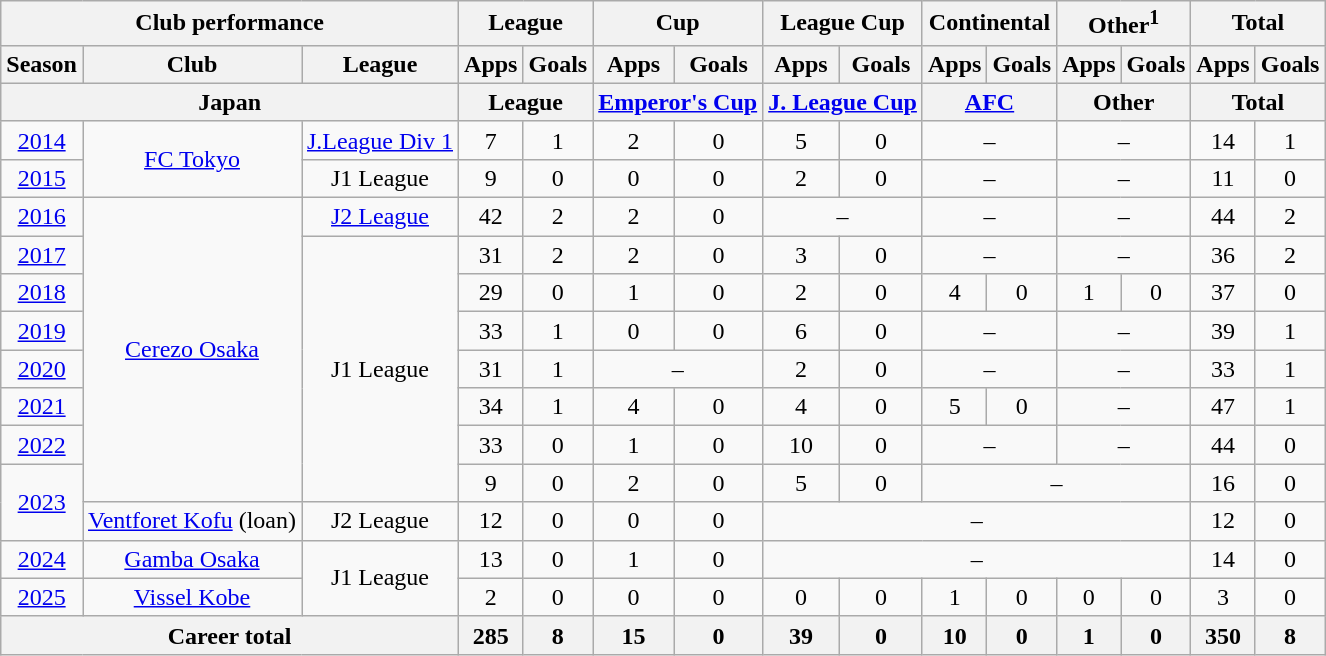<table class="wikitable" style="text-align:center;">
<tr>
<th colspan=3>Club performance</th>
<th colspan=2>League</th>
<th colspan=2>Cup</th>
<th colspan=2>League Cup</th>
<th colspan=2>Continental</th>
<th colspan=2>Other<sup>1</sup></th>
<th colspan=2>Total</th>
</tr>
<tr>
<th>Season</th>
<th>Club</th>
<th>League</th>
<th>Apps</th>
<th>Goals</th>
<th>Apps</th>
<th>Goals</th>
<th>Apps</th>
<th>Goals</th>
<th>Apps</th>
<th>Goals</th>
<th>Apps</th>
<th>Goals</th>
<th>Apps</th>
<th>Goals</th>
</tr>
<tr>
<th colspan=3>Japan</th>
<th colspan=2>League</th>
<th colspan=2><a href='#'>Emperor's Cup</a></th>
<th colspan=2><a href='#'>J. League Cup</a></th>
<th colspan=2><a href='#'>AFC</a></th>
<th colspan=2>Other</th>
<th colspan=2>Total</th>
</tr>
<tr>
<td><a href='#'>2014</a></td>
<td rowspan="2"><a href='#'>FC Tokyo</a></td>
<td><a href='#'>J.League Div 1</a></td>
<td>7</td>
<td>1</td>
<td>2</td>
<td>0</td>
<td>5</td>
<td>0</td>
<td colspan="2">–</td>
<td colspan="2">–</td>
<td>14</td>
<td>1</td>
</tr>
<tr>
<td><a href='#'>2015</a></td>
<td>J1 League</td>
<td>9</td>
<td>0</td>
<td>0</td>
<td>0</td>
<td>2</td>
<td>0</td>
<td colspan="2">–</td>
<td colspan="2">–</td>
<td>11</td>
<td>0</td>
</tr>
<tr>
<td><a href='#'>2016</a></td>
<td rowspan="8"><a href='#'>Cerezo Osaka</a></td>
<td><a href='#'>J2 League</a></td>
<td>42</td>
<td>2</td>
<td>2</td>
<td>0</td>
<td colspan="2">–</td>
<td colspan="2">–</td>
<td colspan="2">–</td>
<td>44</td>
<td>2</td>
</tr>
<tr>
<td><a href='#'>2017</a></td>
<td rowspan="7">J1 League</td>
<td>31</td>
<td>2</td>
<td>2</td>
<td>0</td>
<td>3</td>
<td>0</td>
<td colspan="2">–</td>
<td colspan="2">–</td>
<td>36</td>
<td>2</td>
</tr>
<tr>
<td><a href='#'>2018</a></td>
<td>29</td>
<td>0</td>
<td>1</td>
<td>0</td>
<td>2</td>
<td>0</td>
<td>4</td>
<td>0</td>
<td>1</td>
<td>0</td>
<td>37</td>
<td>0</td>
</tr>
<tr>
<td><a href='#'>2019</a></td>
<td>33</td>
<td>1</td>
<td>0</td>
<td>0</td>
<td>6</td>
<td>0</td>
<td colspan="2">–</td>
<td colspan="2">–</td>
<td>39</td>
<td>1</td>
</tr>
<tr>
<td><a href='#'>2020</a></td>
<td>31</td>
<td>1</td>
<td colspan="2">–</td>
<td>2</td>
<td>0</td>
<td colspan="2">–</td>
<td colspan="2">–</td>
<td>33</td>
<td>1</td>
</tr>
<tr>
<td><a href='#'>2021</a></td>
<td>34</td>
<td>1</td>
<td>4</td>
<td>0</td>
<td>4</td>
<td>0</td>
<td>5</td>
<td>0</td>
<td colspan="2">–</td>
<td>47</td>
<td>1</td>
</tr>
<tr>
<td><a href='#'>2022</a></td>
<td>33</td>
<td>0</td>
<td>1</td>
<td>0</td>
<td>10</td>
<td>0</td>
<td colspan="2">–</td>
<td colspan="2">–</td>
<td>44</td>
<td>0</td>
</tr>
<tr>
<td rowspan="2"><a href='#'>2023</a></td>
<td>9</td>
<td>0</td>
<td>2</td>
<td>0</td>
<td>5</td>
<td>0</td>
<td colspan="4">–</td>
<td>16</td>
<td>0</td>
</tr>
<tr>
<td><a href='#'>Ventforet Kofu</a> (loan)</td>
<td>J2 League</td>
<td>12</td>
<td>0</td>
<td>0</td>
<td>0</td>
<td colspan="6">–</td>
<td>12</td>
<td>0</td>
</tr>
<tr>
<td><a href='#'>2024</a></td>
<td><a href='#'>Gamba Osaka</a></td>
<td rowspan="2">J1 League</td>
<td>13</td>
<td>0</td>
<td>1</td>
<td>0</td>
<td colspan="6">–</td>
<td>14</td>
<td>0</td>
</tr>
<tr>
<td><a href='#'>2025</a></td>
<td><a href='#'>Vissel Kobe</a></td>
<td>2</td>
<td>0</td>
<td>0</td>
<td>0</td>
<td>0</td>
<td>0</td>
<td>1</td>
<td>0</td>
<td>0</td>
<td>0</td>
<td>3</td>
<td>0</td>
</tr>
<tr>
<th colspan="3">Career total</th>
<th>285</th>
<th>8</th>
<th>15</th>
<th>0</th>
<th>39</th>
<th>0</th>
<th>10</th>
<th>0</th>
<th>1</th>
<th>0</th>
<th>350</th>
<th>8</th>
</tr>
</table>
